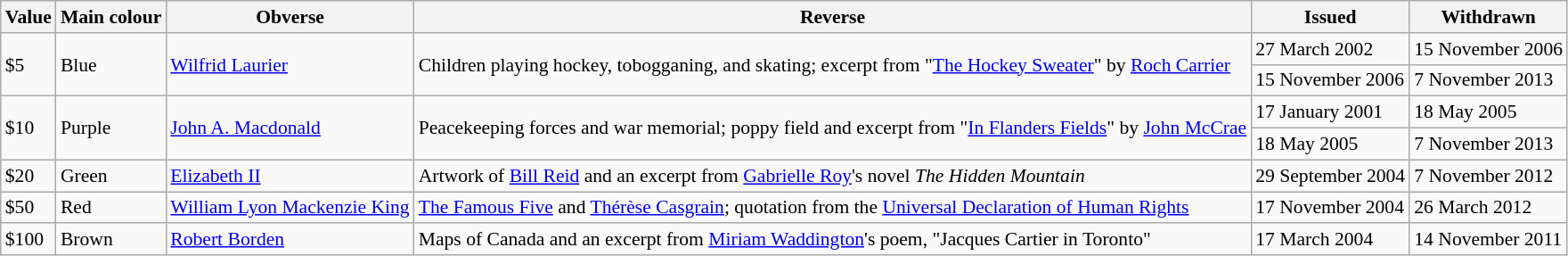<table class="wikitable" style="font-size: 90%">
<tr>
<th>Value</th>
<th>Main colour</th>
<th>Obverse</th>
<th>Reverse</th>
<th>Issued</th>
<th>Withdrawn</th>
</tr>
<tr>
<td rowspan="2">$5</td>
<td rowspan="2"> Blue</td>
<td rowspan="2"><a href='#'>Wilfrid Laurier</a></td>
<td rowspan="2">Children playing hockey, tobogganing, and skating; excerpt from "<a href='#'>The Hockey Sweater</a>" by <a href='#'>Roch Carrier</a></td>
<td>27 March 2002</td>
<td>15 November 2006</td>
</tr>
<tr>
<td>15 November 2006</td>
<td>7 November 2013</td>
</tr>
<tr>
<td rowspan="2">$10</td>
<td rowspan="2"> Purple</td>
<td rowspan="2"><a href='#'>John A. Macdonald</a></td>
<td rowspan="2">Peacekeeping forces and war memorial; poppy field and excerpt from "<a href='#'>In Flanders Fields</a>" by <a href='#'>John McCrae</a></td>
<td>17 January 2001</td>
<td>18 May 2005</td>
</tr>
<tr>
<td>18 May 2005</td>
<td>7 November 2013</td>
</tr>
<tr>
<td>$20</td>
<td> Green</td>
<td><a href='#'>Elizabeth II</a></td>
<td>Artwork of <a href='#'>Bill Reid</a> and an excerpt from <a href='#'>Gabrielle Roy</a>'s novel <em>The Hidden Mountain</em></td>
<td>29 September 2004</td>
<td>7 November 2012</td>
</tr>
<tr>
<td>$50</td>
<td> Red</td>
<td><a href='#'>William Lyon Mackenzie King</a></td>
<td><a href='#'>The Famous Five</a> and <a href='#'>Thérèse Casgrain</a>; quotation from the <a href='#'>Universal Declaration of Human Rights</a></td>
<td>17 November 2004</td>
<td>26 March 2012</td>
</tr>
<tr>
<td>$100</td>
<td> Brown</td>
<td><a href='#'>Robert Borden</a></td>
<td>Maps of Canada and an excerpt from <a href='#'>Miriam Waddington</a>'s poem, "Jacques Cartier in Toronto"</td>
<td>17 March 2004</td>
<td>14 November 2011</td>
</tr>
</table>
